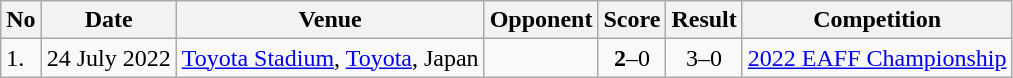<table class="wikitable">
<tr>
<th>No</th>
<th>Date</th>
<th>Venue</th>
<th>Opponent</th>
<th>Score</th>
<th>Result</th>
<th>Competition</th>
</tr>
<tr>
<td>1.</td>
<td>24 July 2022</td>
<td><a href='#'>Toyota Stadium</a>, <a href='#'>Toyota</a>, Japan</td>
<td></td>
<td align="center"><strong>2</strong>–0</td>
<td align="center">3–0</td>
<td><a href='#'>2022 EAFF Championship</a></td>
</tr>
</table>
